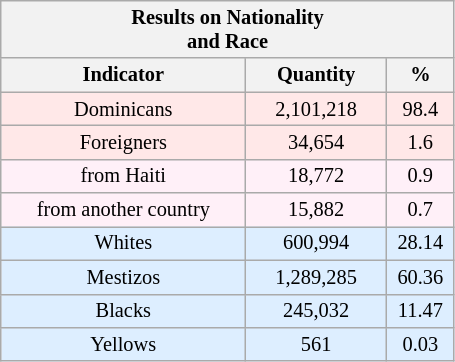<table class="wikitable" id="cx103" style="text-align: center; margin-right: 8px; font-size: 85%; margin-bottom: 10px;" width="24%">
<tr>
<th colspan="8">Results on Nationality<br>and Race<br></th>
</tr>
<tr>
<th width="35%">Indicator</th>
<th width="20%">Quantity</th>
<th width="5%">%</th>
</tr>
<tr bgcolor="#FFE8E8">
<td>Dominicans</td>
<td align="center">2,101,218</td>
<td align="center">98.4</td>
</tr>
<tr bgcolor="#FFE8E8">
<td>Foreigners</td>
<td align="center">34,654</td>
<td align="center">1.6</td>
</tr>
<tr bgcolor="#FFF0F8">
<td>from Haiti</td>
<td align="center">18,772</td>
<td align="center">0.9</td>
</tr>
<tr bgcolor="#FFF0F8">
<td>from another country</td>
<td align="center">15,882</td>
<td align="center">0.7</td>
</tr>
<tr bgcolor="#DDEEFF">
<td>Whites</td>
<td align="center">600,994</td>
<td align="center">28.14</td>
</tr>
<tr bgcolor="#DDEEFF">
<td>Mestizos</td>
<td align="center">1,289,285</td>
<td align="center">60.36</td>
</tr>
<tr bgcolor="#DDEEFF">
<td>Blacks</td>
<td align="center">245,032</td>
<td align="center">11.47</td>
</tr>
<tr bgcolor="#DDEEFF">
<td>Yellows</td>
<td align="center">561</td>
<td align="center">0.03</td>
</tr>
</table>
